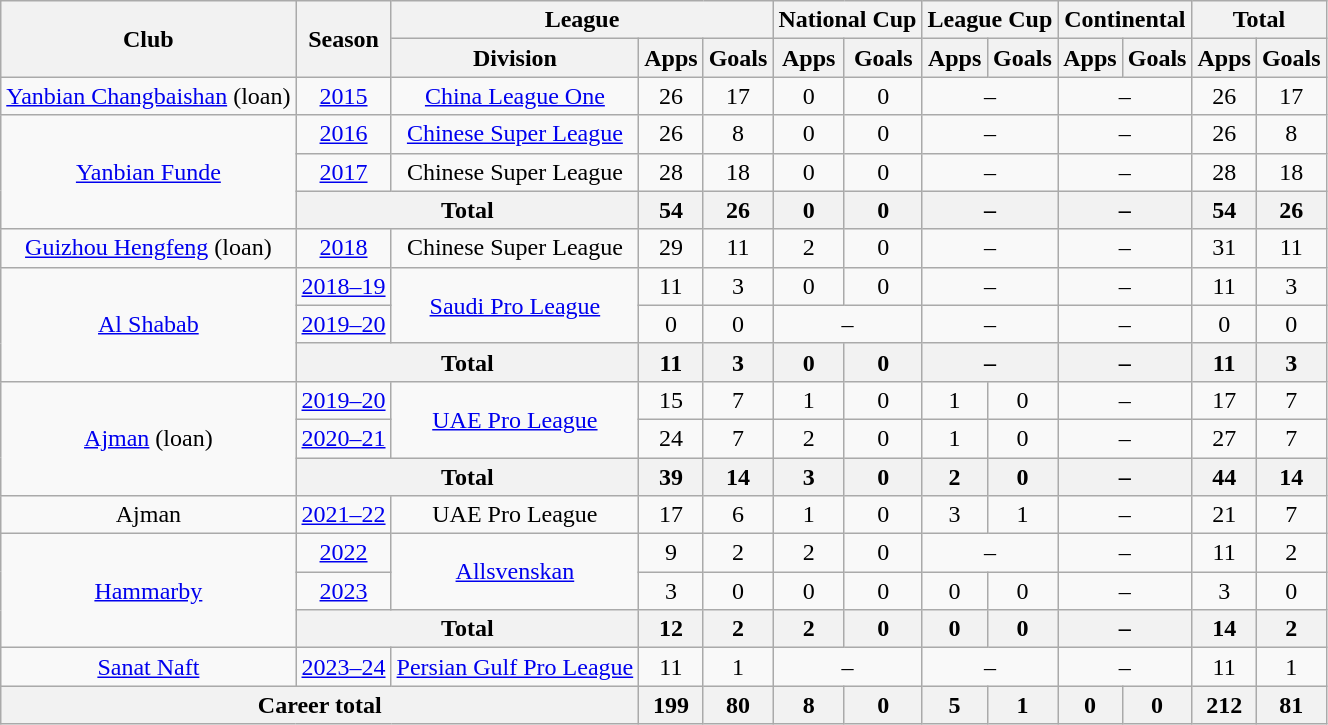<table class="wikitable" style="text-align: center;">
<tr>
<th rowspan="2">Club</th>
<th rowspan="2">Season</th>
<th colspan="3">League</th>
<th colspan="2">National Cup</th>
<th colspan="2">League Cup</th>
<th colspan="2">Continental</th>
<th colspan="2">Total</th>
</tr>
<tr>
<th>Division</th>
<th>Apps</th>
<th>Goals</th>
<th>Apps</th>
<th>Goals</th>
<th>Apps</th>
<th>Goals</th>
<th>Apps</th>
<th>Goals</th>
<th>Apps</th>
<th>Goals</th>
</tr>
<tr>
<td valign="center"><a href='#'>Yanbian Changbaishan</a> (loan)</td>
<td><a href='#'>2015</a></td>
<td><a href='#'>China League One</a></td>
<td>26</td>
<td>17</td>
<td>0</td>
<td>0</td>
<td colspan="2">–</td>
<td colspan="2">–</td>
<td>26</td>
<td>17</td>
</tr>
<tr>
<td valign="center" rowspan="3"><a href='#'>Yanbian Funde</a></td>
<td><a href='#'>2016</a></td>
<td><a href='#'>Chinese Super League</a></td>
<td>26</td>
<td>8</td>
<td>0</td>
<td>0</td>
<td colspan="2">–</td>
<td colspan="2">–</td>
<td>26</td>
<td>8</td>
</tr>
<tr>
<td><a href='#'>2017</a></td>
<td>Chinese Super League</td>
<td>28</td>
<td>18</td>
<td>0</td>
<td>0</td>
<td colspan="2">–</td>
<td colspan="2">–</td>
<td>28</td>
<td>18</td>
</tr>
<tr>
<th colspan="2">Total</th>
<th>54</th>
<th>26</th>
<th>0</th>
<th>0</th>
<th colspan="2">–</th>
<th colspan="2">–</th>
<th>54</th>
<th>26</th>
</tr>
<tr>
<td valign="center"><a href='#'>Guizhou Hengfeng</a> (loan)</td>
<td><a href='#'>2018</a></td>
<td>Chinese Super League</td>
<td>29</td>
<td>11</td>
<td>2</td>
<td>0</td>
<td colspan="2">–</td>
<td colspan="2">–</td>
<td>31</td>
<td>11</td>
</tr>
<tr>
<td valign="center" rowspan="3"><a href='#'>Al Shabab</a></td>
<td><a href='#'>2018–19</a></td>
<td valign="center" rowspan="2"><a href='#'>Saudi Pro League</a></td>
<td>11</td>
<td>3</td>
<td>0</td>
<td>0</td>
<td colspan="2">–</td>
<td colspan="2">–</td>
<td>11</td>
<td>3</td>
</tr>
<tr>
<td><a href='#'>2019–20</a></td>
<td>0</td>
<td>0</td>
<td colspan="2">–</td>
<td colspan="2">–</td>
<td colspan="2">–</td>
<td>0</td>
<td>0</td>
</tr>
<tr>
<th colspan="2">Total</th>
<th>11</th>
<th>3</th>
<th>0</th>
<th>0</th>
<th colspan="2">–</th>
<th colspan="2">–</th>
<th>11</th>
<th>3</th>
</tr>
<tr>
<td valign="center" rowspan="3"><a href='#'>Ajman</a> (loan)</td>
<td><a href='#'>2019–20</a></td>
<td valign="center" rowspan="2"><a href='#'>UAE Pro League</a></td>
<td>15</td>
<td>7</td>
<td>1</td>
<td>0</td>
<td>1</td>
<td>0</td>
<td colspan="2">–</td>
<td>17</td>
<td>7</td>
</tr>
<tr>
<td><a href='#'>2020–21</a></td>
<td>24</td>
<td>7</td>
<td>2</td>
<td>0</td>
<td>1</td>
<td>0</td>
<td colspan="2">–</td>
<td>27</td>
<td>7</td>
</tr>
<tr>
<th colspan="2">Total</th>
<th>39</th>
<th>14</th>
<th>3</th>
<th>0</th>
<th>2</th>
<th>0</th>
<th colspan="2">–</th>
<th>44</th>
<th>14</th>
</tr>
<tr>
<td valign="center">Ajman</td>
<td><a href='#'>2021–22</a></td>
<td valign="center">UAE Pro League</td>
<td>17</td>
<td>6</td>
<td>1</td>
<td>0</td>
<td>3</td>
<td>1</td>
<td colspan="2">–</td>
<td>21</td>
<td>7</td>
</tr>
<tr>
<td valign="center" rowspan="3"><a href='#'>Hammarby</a></td>
<td><a href='#'>2022</a></td>
<td valign="center" rowspan="2"><a href='#'>Allsvenskan</a></td>
<td>9</td>
<td>2</td>
<td>2</td>
<td>0</td>
<td colspan="2">–</td>
<td colspan="2">–</td>
<td>11</td>
<td>2</td>
</tr>
<tr>
<td><a href='#'>2023</a></td>
<td>3</td>
<td>0</td>
<td>0</td>
<td>0</td>
<td>0</td>
<td>0</td>
<td colspan="2">–</td>
<td>3</td>
<td>0</td>
</tr>
<tr>
<th colspan="2">Total</th>
<th>12</th>
<th>2</th>
<th>2</th>
<th>0</th>
<th>0</th>
<th>0</th>
<th colspan="2">–</th>
<th>14</th>
<th>2</th>
</tr>
<tr>
<td valign="center"><a href='#'>Sanat Naft</a></td>
<td><a href='#'>2023–24</a></td>
<td valign="center"><a href='#'>Persian Gulf Pro League</a></td>
<td>11</td>
<td>1</td>
<td colspan="2">–</td>
<td colspan="2">–</td>
<td colspan="2">–</td>
<td>11</td>
<td>1</td>
</tr>
<tr>
<th colspan="3">Career total</th>
<th>199</th>
<th>80</th>
<th>8</th>
<th>0</th>
<th>5</th>
<th>1</th>
<th>0</th>
<th>0</th>
<th>212</th>
<th>81</th>
</tr>
</table>
